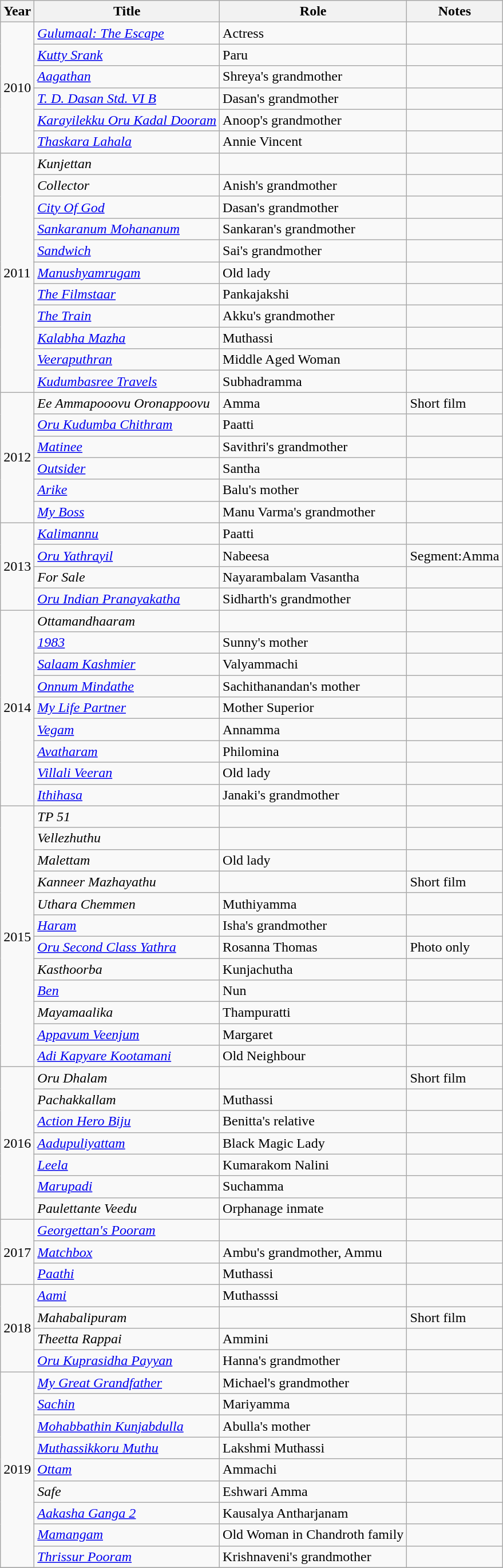<table class="wikitable sortable">
<tr>
<th>Year</th>
<th>Title</th>
<th>Role</th>
<th class="unsortable">Notes</th>
</tr>
<tr>
<td rowspan=6>2010</td>
<td><em><a href='#'>Gulumaal: The Escape</a></em></td>
<td>Actress</td>
<td></td>
</tr>
<tr>
<td><em><a href='#'>Kutty Srank</a></em></td>
<td>Paru</td>
<td></td>
</tr>
<tr>
<td><em><a href='#'>Aagathan</a></em></td>
<td>Shreya's grandmother</td>
<td></td>
</tr>
<tr>
<td><em><a href='#'>T. D. Dasan Std. VI B</a></em></td>
<td>Dasan's grandmother</td>
<td></td>
</tr>
<tr>
<td><em><a href='#'>Karayilekku Oru Kadal Dooram</a></em></td>
<td>Anoop's grandmother</td>
<td></td>
</tr>
<tr>
<td><em><a href='#'>Thaskara Lahala</a></em></td>
<td>Annie Vincent</td>
<td></td>
</tr>
<tr>
<td rowspan=11>2011</td>
<td><em>Kunjettan</em></td>
<td></td>
<td></td>
</tr>
<tr>
<td><em>Collector</em></td>
<td>Anish's grandmother</td>
<td></td>
</tr>
<tr>
<td><em><a href='#'>City Of God</a></em></td>
<td>Dasan's grandmother</td>
<td></td>
</tr>
<tr>
<td><em><a href='#'>Sankaranum Mohananum</a></em></td>
<td>Sankaran's grandmother</td>
<td></td>
</tr>
<tr>
<td><em><a href='#'>Sandwich</a></em></td>
<td>Sai's grandmother</td>
<td></td>
</tr>
<tr>
<td><em><a href='#'>Manushyamrugam</a></em></td>
<td>Old lady</td>
<td></td>
</tr>
<tr>
<td><em><a href='#'>The Filmstaar</a></em></td>
<td>Pankajakshi</td>
<td></td>
</tr>
<tr>
<td><em><a href='#'>The Train</a></em></td>
<td>Akku's grandmother</td>
<td></td>
</tr>
<tr>
<td><em><a href='#'>Kalabha Mazha</a></em></td>
<td>Muthassi</td>
<td></td>
</tr>
<tr>
<td><em><a href='#'>Veeraputhran</a></em></td>
<td>Middle Aged Woman</td>
<td></td>
</tr>
<tr>
<td><em><a href='#'>Kudumbasree Travels</a></em></td>
<td>Subhadramma</td>
<td></td>
</tr>
<tr>
<td rowspan=6>2012</td>
<td><em>Ee Ammapooovu Oronappoovu</em></td>
<td>Amma</td>
<td>Short film</td>
</tr>
<tr>
<td><em><a href='#'>Oru Kudumba Chithram</a></em></td>
<td>Paatti</td>
<td></td>
</tr>
<tr>
<td><em><a href='#'>Matinee</a></em></td>
<td>Savithri's grandmother</td>
<td></td>
</tr>
<tr>
<td><em><a href='#'>Outsider</a></em></td>
<td>Santha</td>
<td></td>
</tr>
<tr>
<td><em><a href='#'>Arike</a></em></td>
<td>Balu's mother</td>
<td></td>
</tr>
<tr>
<td><em><a href='#'>My Boss</a></em></td>
<td>Manu Varma's grandmother</td>
<td></td>
</tr>
<tr>
<td rowspan=4>2013</td>
<td><em><a href='#'>Kalimannu</a></em></td>
<td>Paatti</td>
<td></td>
</tr>
<tr>
<td><em><a href='#'>Oru Yathrayil</a></em></td>
<td>Nabeesa</td>
<td>Segment:Amma</td>
</tr>
<tr>
<td><em>For Sale</em></td>
<td>Nayarambalam Vasantha</td>
<td></td>
</tr>
<tr>
<td><em><a href='#'>Oru Indian Pranayakatha</a></em></td>
<td>Sidharth's grandmother</td>
<td></td>
</tr>
<tr>
<td rowspan=9>2014</td>
<td><em>Ottamandhaaram</em></td>
<td></td>
<td></td>
</tr>
<tr>
<td><em><a href='#'>1983</a></em></td>
<td>Sunny's mother</td>
<td></td>
</tr>
<tr>
<td><em><a href='#'>Salaam Kashmier</a></em></td>
<td>Valyammachi</td>
<td></td>
</tr>
<tr>
<td><em><a href='#'>Onnum Mindathe</a></em></td>
<td>Sachithanandan's mother</td>
<td></td>
</tr>
<tr>
<td><em><a href='#'>My Life Partner</a></em></td>
<td>Mother Superior</td>
<td></td>
</tr>
<tr>
<td><em><a href='#'>Vegam</a></em></td>
<td>Annamma</td>
<td></td>
</tr>
<tr>
<td><em><a href='#'>Avatharam</a></em></td>
<td>Philomina</td>
<td></td>
</tr>
<tr>
<td><em><a href='#'>Villali Veeran</a></em></td>
<td>Old lady</td>
<td></td>
</tr>
<tr>
<td><em><a href='#'>Ithihasa</a></em></td>
<td>Janaki's grandmother</td>
<td></td>
</tr>
<tr>
<td rowspan=12>2015</td>
<td><em>TP 51</em></td>
<td></td>
<td></td>
</tr>
<tr>
<td><em>Vellezhuthu</em></td>
<td></td>
<td></td>
</tr>
<tr>
<td><em>Malettam</em></td>
<td>Old lady</td>
<td></td>
</tr>
<tr>
<td><em>Kanneer Mazhayathu</em></td>
<td></td>
<td>Short film</td>
</tr>
<tr>
<td><em>Uthara Chemmen</em></td>
<td>Muthiyamma</td>
<td></td>
</tr>
<tr>
<td><em><a href='#'>Haram</a></em></td>
<td>Isha's grandmother</td>
<td></td>
</tr>
<tr>
<td><em><a href='#'>Oru Second Class Yathra</a></em></td>
<td>Rosanna Thomas</td>
<td>Photo only</td>
</tr>
<tr>
<td><em>Kasthoorba</em></td>
<td>Kunjachutha</td>
<td></td>
</tr>
<tr>
<td><em><a href='#'>Ben</a></em></td>
<td>Nun</td>
<td></td>
</tr>
<tr>
<td><em>Mayamaalika</em></td>
<td>Thampuratti</td>
<td></td>
</tr>
<tr>
<td><em><a href='#'>Appavum Veenjum</a></em></td>
<td>Margaret</td>
<td></td>
</tr>
<tr>
<td><em><a href='#'>Adi Kapyare Kootamani</a></em></td>
<td>Old Neighbour</td>
<td></td>
</tr>
<tr>
<td rowspan=7>2016</td>
<td><em>Oru Dhalam</em></td>
<td></td>
<td>Short film</td>
</tr>
<tr>
<td><em>Pachakkallam</em></td>
<td>Muthassi</td>
<td></td>
</tr>
<tr>
<td><em><a href='#'>Action Hero Biju</a></em></td>
<td>Benitta's relative</td>
<td></td>
</tr>
<tr>
<td><em><a href='#'>Aadupuliyattam</a></em></td>
<td>Black Magic Lady</td>
<td></td>
</tr>
<tr>
<td><em><a href='#'>Leela</a></em></td>
<td>Kumarakom Nalini</td>
<td></td>
</tr>
<tr>
<td><em><a href='#'>Marupadi</a></em></td>
<td>Suchamma</td>
<td></td>
</tr>
<tr>
<td><em>Paulettante Veedu</em></td>
<td>Orphanage inmate</td>
<td></td>
</tr>
<tr>
<td rowspan=3>2017</td>
<td><em><a href='#'>Georgettan's Pooram</a></em></td>
<td></td>
<td></td>
</tr>
<tr>
<td><em><a href='#'>Matchbox</a></em></td>
<td>Ambu's grandmother, Ammu</td>
<td></td>
</tr>
<tr>
<td><em><a href='#'>Paathi</a></em></td>
<td>Muthassi</td>
<td></td>
</tr>
<tr>
<td rowspan=4>2018</td>
<td><em><a href='#'>Aami</a></em></td>
<td>Muthasssi</td>
<td></td>
</tr>
<tr>
<td><em>Mahabalipuram</em></td>
<td></td>
<td>Short film</td>
</tr>
<tr>
<td><em>Theetta Rappai</em></td>
<td>Ammini</td>
<td></td>
</tr>
<tr>
<td><em><a href='#'>Oru Kuprasidha Payyan</a></em></td>
<td>Hanna's grandmother</td>
<td></td>
</tr>
<tr>
<td rowspan=9>2019</td>
<td><em><a href='#'>My Great Grandfather</a></em></td>
<td>Michael's grandmother</td>
<td></td>
</tr>
<tr>
<td><em><a href='#'>Sachin</a></em></td>
<td>Mariyamma</td>
<td></td>
</tr>
<tr>
<td><em><a href='#'>Mohabbathin Kunjabdulla</a></em></td>
<td>Abulla's mother</td>
<td></td>
</tr>
<tr>
<td><em><a href='#'>Muthassikkoru Muthu</a> </em></td>
<td>Lakshmi Muthassi</td>
<td></td>
</tr>
<tr>
<td><em><a href='#'>Ottam</a></em></td>
<td>Ammachi</td>
<td></td>
</tr>
<tr>
<td><em>Safe</em></td>
<td>Eshwari Amma</td>
<td></td>
</tr>
<tr>
<td><em><a href='#'>Aakasha Ganga 2</a></em></td>
<td>Kausalya Antharjanam</td>
<td></td>
</tr>
<tr>
<td><em><a href='#'>Mamangam</a></em></td>
<td>Old Woman in Chandroth family</td>
<td></td>
</tr>
<tr>
<td><em><a href='#'>Thrissur Pooram</a></em></td>
<td>Krishnaveni's grandmother</td>
<td></td>
</tr>
<tr>
</tr>
</table>
